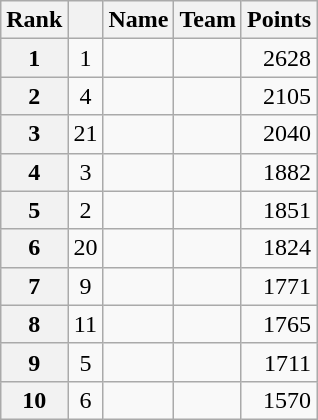<table class="wikitable ">
<tr>
<th scope="col">Rank</th>
<th scope="col"></th>
<th scope="col">Name</th>
<th scope="col">Team</th>
<th scope="col">Points</th>
</tr>
<tr>
<th scope="row">1</th>
<td style="text-align:center;">1</td>
<td></td>
<td></td>
<td style="text-align:right;">2628</td>
</tr>
<tr>
<th scope="row">2</th>
<td style="text-align:center;">4</td>
<td></td>
<td></td>
<td style="text-align:right;">2105</td>
</tr>
<tr>
<th scope="row">3</th>
<td style="text-align:center;">21</td>
<td></td>
<td></td>
<td style="text-align:right;">2040</td>
</tr>
<tr>
<th scope="row">4</th>
<td style="text-align:center;">3</td>
<td></td>
<td></td>
<td style="text-align:right;">1882</td>
</tr>
<tr>
<th scope="row">5</th>
<td style="text-align:center;">2</td>
<td></td>
<td></td>
<td style="text-align:right;">1851</td>
</tr>
<tr>
<th scope="row">6</th>
<td style="text-align:center;">20</td>
<td></td>
<td></td>
<td style="text-align:right;">1824</td>
</tr>
<tr>
<th scope="row">7</th>
<td style="text-align:center;">9</td>
<td></td>
<td></td>
<td style="text-align:right;">1771</td>
</tr>
<tr>
<th scope="row">8</th>
<td style="text-align:center;">11</td>
<td></td>
<td></td>
<td style="text-align:right;">1765</td>
</tr>
<tr>
<th scope="row">9</th>
<td style="text-align:center;">5</td>
<td></td>
<td></td>
<td style="text-align:right;">1711</td>
</tr>
<tr>
<th scope="row">10</th>
<td style="text-align:center;">6</td>
<td></td>
<td></td>
<td style="text-align:right;">1570</td>
</tr>
</table>
